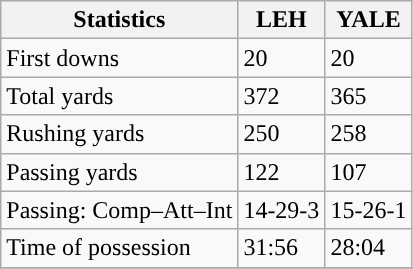<table class="wikitable" style="float: left;">
<tr>
<th>Statistics</th>
<th>LEH</th>
<th>YALE</th>
</tr>
<tr>
<td>First downs</td>
<td>20</td>
<td>20</td>
</tr>
<tr>
<td>Total yards</td>
<td>372</td>
<td>365</td>
</tr>
<tr>
<td>Rushing yards</td>
<td>250</td>
<td>258</td>
</tr>
<tr>
<td>Passing yards</td>
<td>122</td>
<td>107</td>
</tr>
<tr>
<td>Passing: Comp–Att–Int</td>
<td>14-29-3</td>
<td>15-26-1</td>
</tr>
<tr>
<td>Time of possession</td>
<td>31:56</td>
<td>28:04</td>
</tr>
<tr>
</tr>
</table>
